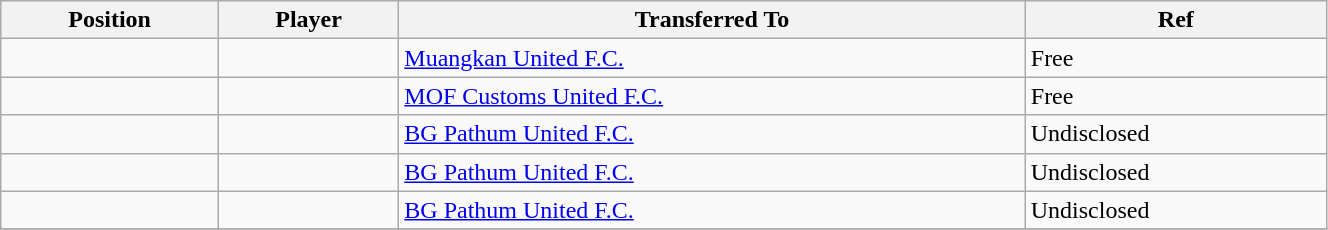<table class="wikitable sortable" style="width:70%; text-align:center; font-size:100%; text-align:left;">
<tr>
<th><strong>Position</strong></th>
<th><strong>Player</strong></th>
<th><strong>Transferred To</strong></th>
<th><strong>Ref</strong></th>
</tr>
<tr>
<td></td>
<td></td>
<td> <a href='#'>Muangkan United F.C.</a></td>
<td>Free</td>
</tr>
<tr>
<td></td>
<td></td>
<td> <a href='#'>MOF Customs United F.C.</a></td>
<td>Free</td>
</tr>
<tr>
<td></td>
<td></td>
<td> <a href='#'>BG Pathum United F.C.</a></td>
<td>Undisclosed </td>
</tr>
<tr>
<td></td>
<td></td>
<td> <a href='#'>BG Pathum United F.C.</a></td>
<td>Undisclosed </td>
</tr>
<tr>
<td></td>
<td></td>
<td> <a href='#'>BG Pathum United F.C.</a></td>
<td>Undisclosed </td>
</tr>
<tr>
</tr>
</table>
